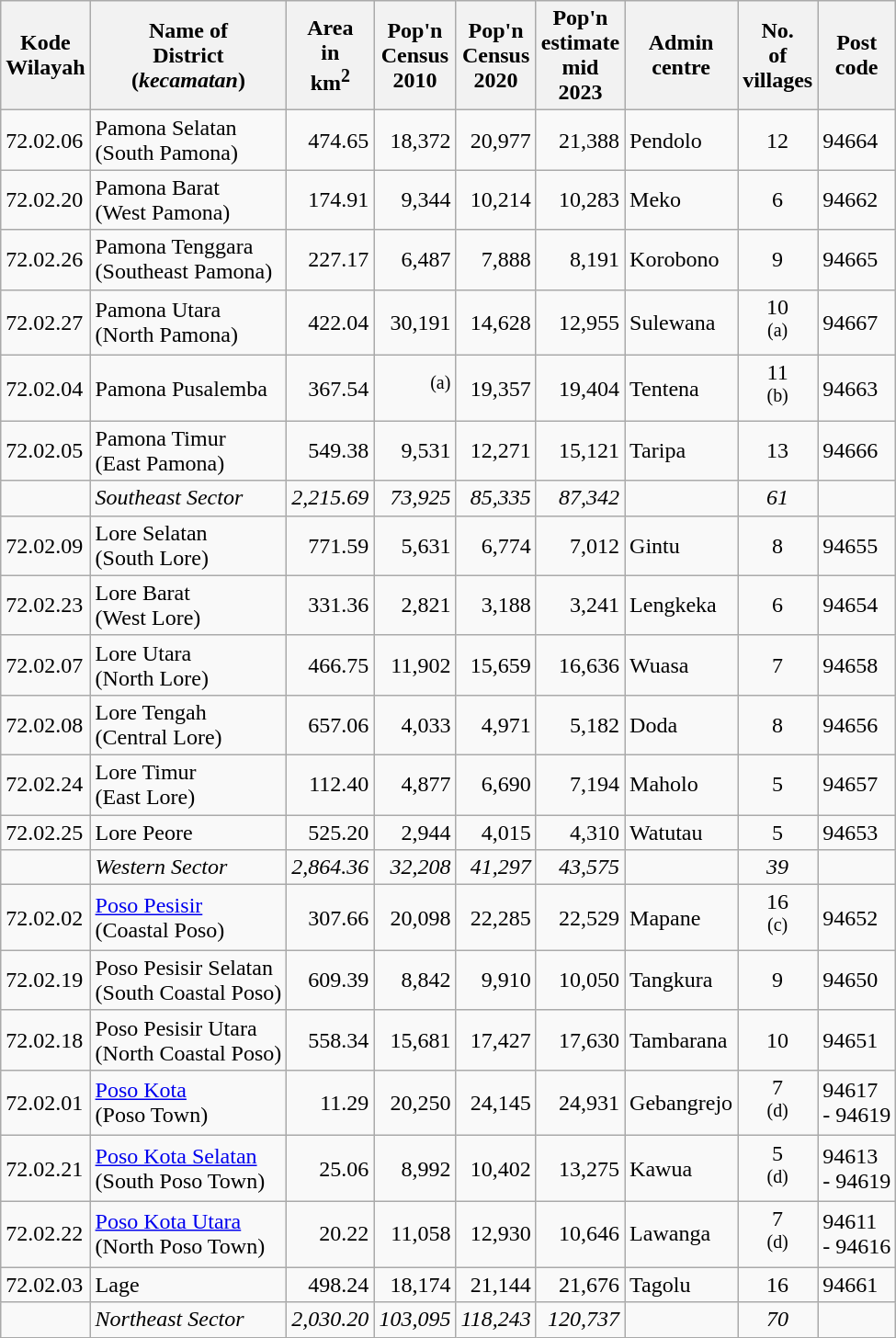<table class="sortable wikitable">
<tr>
<th>Kode <br>Wilayah</th>
<th>Name of<br>District<br>(<em>kecamatan</em>)</th>
<th>Area <br> in <br>km<sup>2</sup></th>
<th>Pop'n<br>Census<br>2010</th>
<th>Pop'n<br>Census<br>2020</th>
<th>Pop'n<br>estimate<br>mid<br>2023</th>
<th>Admin<br>centre</th>
<th>No.<br>of<br>villages</th>
<th>Post<br>code</th>
</tr>
<tr>
<td>72.02.06</td>
<td>Pamona Selatan <br>(South Pamona)</td>
<td align="right">474.65</td>
<td align="right">18,372</td>
<td align="right">20,977</td>
<td align="right">21,388</td>
<td>Pendolo</td>
<td align="center">12</td>
<td>94664</td>
</tr>
<tr>
<td>72.02.20</td>
<td>Pamona Barat <br>(West Pamona)</td>
<td align="right">174.91</td>
<td align="right">9,344</td>
<td align="right">10,214</td>
<td align="right">10,283</td>
<td>Meko</td>
<td align="center">6</td>
<td>94662</td>
</tr>
<tr>
<td>72.02.26</td>
<td>Pamona Tenggara <br>(Southeast Pamona)</td>
<td align="right">227.17</td>
<td align="right">6,487</td>
<td align="right">7,888</td>
<td align="right">8,191</td>
<td>Korobono</td>
<td align="center">9</td>
<td>94665</td>
</tr>
<tr>
<td>72.02.27</td>
<td>Pamona Utara <br>(North Pamona)</td>
<td align="right">422.04</td>
<td align="right">30,191</td>
<td align="right">14,628</td>
<td align="right">12,955</td>
<td>Sulewana</td>
<td align="center">10 <br><sup>(a)</sup></td>
<td>94667</td>
</tr>
<tr>
<td>72.02.04</td>
<td>Pamona Pusalemba</td>
<td align="right">367.54</td>
<td align="right"><sup>(a)</sup></td>
<td align="right">19,357</td>
<td align="right">19,404</td>
<td>Tentena</td>
<td align="center">11 <br><sup>(b)</sup></td>
<td>94663</td>
</tr>
<tr>
<td>72.02.05</td>
<td>Pamona Timur <br>(East Pamona)</td>
<td align="right">549.38</td>
<td align="right">9,531</td>
<td align="right">12,271</td>
<td align="right">15,121</td>
<td>Taripa</td>
<td align="center">13</td>
<td>94666</td>
</tr>
<tr>
<td></td>
<td><em>Southeast Sector</em></td>
<td align="right"><em>2,215.69</em></td>
<td align="right"><em>73,925</em></td>
<td align="right"><em>85,335</em></td>
<td align="right"><em>87,342</em></td>
<td></td>
<td align="center"><em>61</em></td>
<td></td>
</tr>
<tr>
<td>72.02.09</td>
<td>Lore Selatan <br>(South Lore)</td>
<td align="right">771.59</td>
<td align="right">5,631</td>
<td align="right">6,774</td>
<td align="right">7,012</td>
<td>Gintu</td>
<td align="center">8</td>
<td>94655</td>
</tr>
<tr>
<td>72.02.23</td>
<td>Lore Barat <br>(West Lore)</td>
<td align="right">331.36</td>
<td align="right">2,821</td>
<td align="right">3,188</td>
<td align="right">3,241</td>
<td>Lengkeka</td>
<td align="center">6</td>
<td>94654</td>
</tr>
<tr>
<td>72.02.07</td>
<td>Lore Utara <br>(North Lore)</td>
<td align="right">466.75</td>
<td align="right">11,902</td>
<td align="right">15,659</td>
<td align="right">16,636</td>
<td>Wuasa</td>
<td align="center">7</td>
<td>94658</td>
</tr>
<tr>
<td>72.02.08</td>
<td>Lore Tengah <br>(Central Lore)</td>
<td align="right">657.06</td>
<td align="right">4,033</td>
<td align="right">4,971</td>
<td align="right">5,182</td>
<td>Doda</td>
<td align="center">8</td>
<td>94656</td>
</tr>
<tr>
<td>72.02.24</td>
<td>Lore Timur <br>(East Lore)</td>
<td align="right">112.40</td>
<td align="right">4,877</td>
<td align="right">6,690</td>
<td align="right">7,194</td>
<td>Maholo</td>
<td align="center">5</td>
<td>94657</td>
</tr>
<tr>
<td>72.02.25</td>
<td>Lore Peore</td>
<td align="right">525.20</td>
<td align="right">2,944</td>
<td align="right">4,015</td>
<td align="right">4,310</td>
<td>Watutau</td>
<td align="center">5</td>
<td>94653</td>
</tr>
<tr>
<td></td>
<td><em>Western Sector</em></td>
<td align="right"><em>2,864.36</em></td>
<td align="right"><em>32,208</em></td>
<td align="right"><em>41,297</em></td>
<td align="right"><em>43,575</em></td>
<td></td>
<td align="center"><em>39</em></td>
<td></td>
</tr>
<tr>
<td>72.02.02</td>
<td><a href='#'>Poso Pesisir</a> <br>(Coastal Poso)</td>
<td align="right">307.66</td>
<td align="right">20,098</td>
<td align="right">22,285</td>
<td align="right">22,529</td>
<td>Mapane</td>
<td align="center">16 <br><sup>(c)</sup></td>
<td>94652</td>
</tr>
<tr>
<td>72.02.19</td>
<td>Poso Pesisir Selatan <br>(South Coastal Poso)</td>
<td align="right">609.39</td>
<td align="right">8,842</td>
<td align="right">9,910</td>
<td align="right">10,050</td>
<td>Tangkura</td>
<td align="center">9</td>
<td>94650</td>
</tr>
<tr>
<td>72.02.18</td>
<td>Poso Pesisir Utara <br>(North Coastal Poso)</td>
<td align="right">558.34</td>
<td align="right">15,681</td>
<td align="right">17,427</td>
<td align="right">17,630</td>
<td>Tambarana</td>
<td align="center">10</td>
<td>94651</td>
</tr>
<tr>
<td>72.02.01</td>
<td><a href='#'>Poso Kota</a> <br> (Poso Town)</td>
<td align="right">11.29</td>
<td align="right">20,250</td>
<td align="right">24,145</td>
<td align="right">24,931</td>
<td>Gebangrejo</td>
<td align="center">7 <br><sup>(d)</sup></td>
<td>94617<br>- 94619</td>
</tr>
<tr>
<td>72.02.21</td>
<td><a href='#'>Poso Kota Selatan</a> <br>(South Poso Town)</td>
<td align="right">25.06</td>
<td align="right">8,992</td>
<td align="right">10,402</td>
<td align="right">13,275</td>
<td>Kawua</td>
<td align="center">5 <br><sup>(d)</sup></td>
<td>94613<br>- 94619</td>
</tr>
<tr>
<td>72.02.22</td>
<td><a href='#'>Poso Kota Utara</a> <br>(North Poso Town)</td>
<td align="right">20.22</td>
<td align="right">11,058</td>
<td align="right">12,930</td>
<td align="right">10,646</td>
<td>Lawanga</td>
<td align="center">7 <br><sup>(d)</sup></td>
<td>94611<br>- 94616</td>
</tr>
<tr>
<td>72.02.03</td>
<td>Lage</td>
<td align="right">498.24</td>
<td align="right">18,174</td>
<td align="right">21,144</td>
<td align="right">21,676</td>
<td>Tagolu</td>
<td align="center">16</td>
<td>94661</td>
</tr>
<tr>
<td></td>
<td><em>Northeast Sector</em></td>
<td align="right"><em>2,030.20</em></td>
<td align="right"><em>103,095</em></td>
<td align="right"><em>118,243</em></td>
<td align="right"><em>120,737</em></td>
<td></td>
<td align="center"><em>70</em></td>
<td></td>
</tr>
</table>
